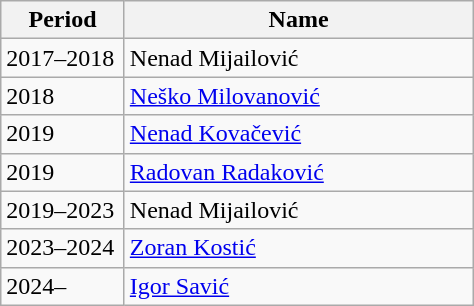<table class="wikitable">
<tr>
<th width="75">Period</th>
<th width="225">Name</th>
</tr>
<tr>
<td>2017–2018</td>
<td> Nenad Mijailović</td>
</tr>
<tr>
<td>2018</td>
<td> <a href='#'>Neško Milovanović</a></td>
</tr>
<tr>
<td>2019</td>
<td> <a href='#'>Nenad Kovačević</a></td>
</tr>
<tr>
<td>2019</td>
<td> <a href='#'>Radovan Radaković</a></td>
</tr>
<tr>
<td>2019–2023</td>
<td> Nenad Mijailović</td>
</tr>
<tr>
<td>2023–2024</td>
<td> <a href='#'>Zoran Kostić</a></td>
</tr>
<tr>
<td>2024–</td>
<td> <a href='#'>Igor Savić</a></td>
</tr>
</table>
